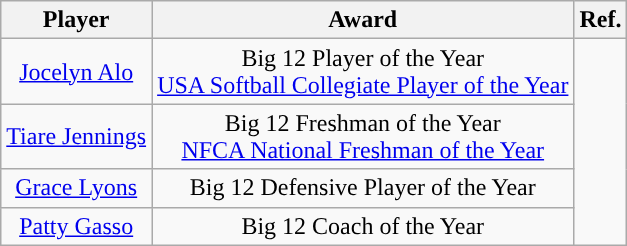<table class="wikitable sortable sortable" style="text-align: center">
<tr align=center>
<th>Player</th>
<th>Award</th>
<th>Ref.</th>
</tr>
<tr>
<td><a href='#'>Jocelyn Alo</a></td>
<td>Big 12 Player of the Year<br><a href='#'>USA Softball Collegiate Player of the Year</a></td>
<td rowspan="4"><br><br></td>
</tr>
<tr>
<td><a href='#'>Tiare Jennings</a></td>
<td>Big 12 Freshman of the Year<br><a href='#'>NFCA National Freshman of the Year</a></td>
</tr>
<tr>
<td><a href='#'>Grace Lyons</a></td>
<td>Big 12 Defensive Player of the Year</td>
</tr>
<tr>
<td><a href='#'>Patty Gasso</a></td>
<td>Big 12 Coach of the Year</td>
</tr>
</table>
